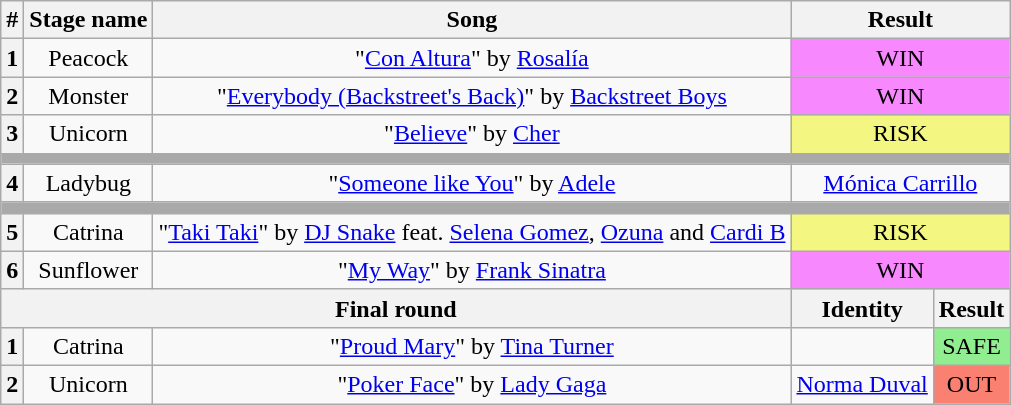<table class="wikitable plainrowheaders" style="text-align:center">
<tr>
<th>#</th>
<th>Stage name</th>
<th>Song</th>
<th colspan=2>Result</th>
</tr>
<tr>
<th>1</th>
<td>Peacock</td>
<td>"<a href='#'>Con Altura</a>" by <a href='#'>Rosalía</a></td>
<td colspan=2 bgcolor=#F888FD>WIN</td>
</tr>
<tr>
<th>2</th>
<td>Monster</td>
<td>"<a href='#'>Everybody (Backstreet's Back)</a>" by <a href='#'>Backstreet Boys</a></td>
<td colspan=2 bgcolor=#F888FD>WIN</td>
</tr>
<tr>
<th>3</th>
<td>Unicorn</td>
<td>"<a href='#'>Believe</a>" by <a href='#'>Cher</a></td>
<td colspan=2 bgcolor=#F3F781>RISK</td>
</tr>
<tr>
<th colspan=5 style="background:darkgray"></th>
</tr>
<tr>
<th>4</th>
<td>Ladybug</td>
<td>"<a href='#'>Someone like You</a>" by <a href='#'>Adele</a></td>
<td colspan=2><a href='#'>Mónica Carrillo</a></td>
</tr>
<tr>
<td colspan=5 style="background:darkgray"></td>
</tr>
<tr>
<th>5</th>
<td>Catrina</td>
<td>"<a href='#'>Taki Taki</a>" by <a href='#'>DJ Snake</a> feat. <a href='#'>Selena Gomez</a>, <a href='#'>Ozuna</a> and <a href='#'>Cardi B</a></td>
<td colspan=2 bgcolor=#F3F781>RISK</td>
</tr>
<tr>
<th>6</th>
<td>Sunflower</td>
<td>"<a href='#'>My Way</a>" by <a href='#'>Frank Sinatra</a></td>
<td colspan=2 bgcolor=#F888FD>WIN</td>
</tr>
<tr>
<th colspan=3>Final round</th>
<th>Identity</th>
<th>Result</th>
</tr>
<tr>
<th>1</th>
<td>Catrina</td>
<td>"<a href='#'>Proud Mary</a>" by <a href='#'>Tina Turner</a></td>
<td></td>
<td bgcolor="lightgreen">SAFE</td>
</tr>
<tr>
<th>2</th>
<td>Unicorn</td>
<td>"<a href='#'>Poker Face</a>" by <a href='#'>Lady Gaga</a></td>
<td><a href='#'>Norma Duval</a></td>
<td bgcolor=salmon>OUT</td>
</tr>
</table>
